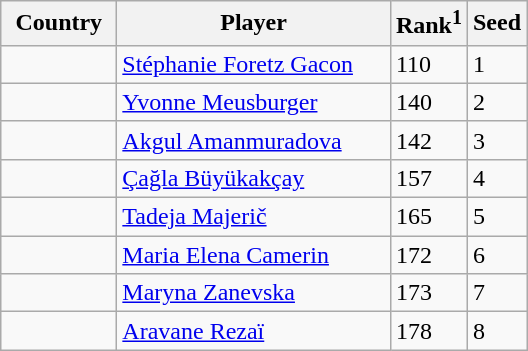<table class="sortable wikitable">
<tr>
<th width="70">Country</th>
<th width="175">Player</th>
<th>Rank<sup>1</sup></th>
<th>Seed</th>
</tr>
<tr>
<td></td>
<td><a href='#'>Stéphanie Foretz Gacon</a></td>
<td>110</td>
<td>1</td>
</tr>
<tr>
<td></td>
<td><a href='#'>Yvonne Meusburger</a></td>
<td>140</td>
<td>2</td>
</tr>
<tr>
<td></td>
<td><a href='#'>Akgul Amanmuradova</a></td>
<td>142</td>
<td>3</td>
</tr>
<tr>
<td></td>
<td><a href='#'>Çağla Büyükakçay</a></td>
<td>157</td>
<td>4</td>
</tr>
<tr>
<td></td>
<td><a href='#'>Tadeja Majerič</a></td>
<td>165</td>
<td>5</td>
</tr>
<tr>
<td></td>
<td><a href='#'>Maria Elena Camerin</a></td>
<td>172</td>
<td>6</td>
</tr>
<tr>
<td></td>
<td><a href='#'>Maryna Zanevska</a></td>
<td>173</td>
<td>7</td>
</tr>
<tr>
<td></td>
<td><a href='#'>Aravane Rezaï</a></td>
<td>178</td>
<td>8</td>
</tr>
</table>
